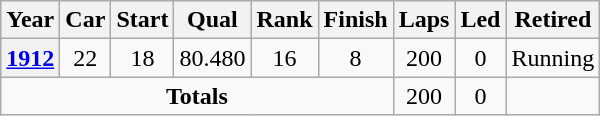<table class="wikitable" style="text-align:center">
<tr>
<th>Year</th>
<th>Car</th>
<th>Start</th>
<th>Qual</th>
<th>Rank</th>
<th>Finish</th>
<th>Laps</th>
<th>Led</th>
<th>Retired</th>
</tr>
<tr>
<th><a href='#'>1912</a></th>
<td>22</td>
<td>18</td>
<td>80.480</td>
<td>16</td>
<td>8</td>
<td>200</td>
<td>0</td>
<td>Running</td>
</tr>
<tr>
<td colspan=6><strong>Totals</strong></td>
<td>200</td>
<td>0</td>
<td></td>
</tr>
</table>
